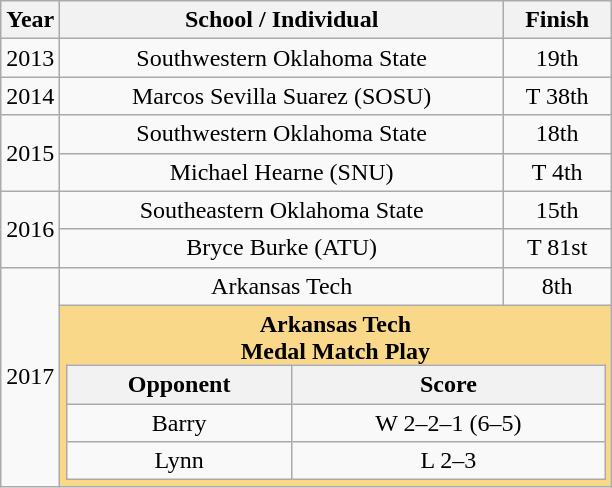<table class="wikitable" style=text-align:center>
<tr>
<th>Year</th>
<th>School / Individual</th>
<th>Finish</th>
</tr>
<tr>
<td>2013</td>
<td>Southwestern Oklahoma State</td>
<td>19th</td>
</tr>
<tr>
<td>2014</td>
<td>Marcos Sevilla Suarez (SOSU)</td>
<td>T 38th</td>
</tr>
<tr>
<td rowspan=2>2015</td>
<td>Southwestern Oklahoma State</td>
<td>18th</td>
</tr>
<tr>
<td>Michael Hearne (SNU)</td>
<td>T 4th</td>
</tr>
<tr>
<td rowspan=2>2016</td>
<td>Southeastern Oklahoma State</td>
<td>15th</td>
</tr>
<tr>
<td>Bryce Burke (ATU)</td>
<td>T 81st</td>
</tr>
<tr>
<td rowspan=2>2017</td>
<td>Arkansas Tech</td>
<td>8th</td>
</tr>
<tr bgcolor=#f9d989>
<td colspan=2><strong>Arkansas Tech<br>Medal Match Play</strong><br><table class="wikitable" style="width:360px; margin:0px">
<tr>
<th>Opponent</th>
<th>Score</th>
</tr>
<tr>
<td>Barry</td>
<td>W 2–2–1 (6–5)</td>
</tr>
<tr>
<td>Lynn</td>
<td>L 2–3</td>
</tr>
</table>
</td>
</tr>
</table>
